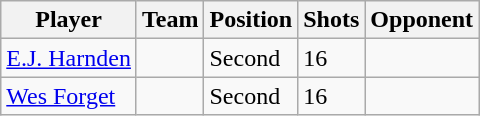<table class="wikitable sortable">
<tr>
<th>Player</th>
<th>Team</th>
<th>Position</th>
<th>Shots</th>
<th>Opponent</th>
</tr>
<tr>
<td><a href='#'>E.J. Harnden</a></td>
<td></td>
<td data-sort-value="2">Second</td>
<td>16</td>
<td></td>
</tr>
<tr>
<td><a href='#'>Wes Forget</a></td>
<td></td>
<td data-sort-value="2">Second</td>
<td>16</td>
<td></td>
</tr>
</table>
